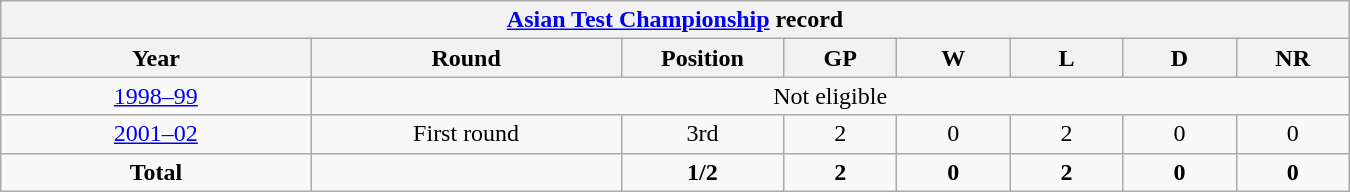<table class="wikitable" style="text-align: center; width:900px">
<tr>
<th colspan="9"><a href='#'>Asian Test Championship</a> record</th>
</tr>
<tr>
<th width=150>Year</th>
<th width=150>Round</th>
<th width=75>Position</th>
<th width=50>GP</th>
<th width=50>W</th>
<th width=50>L</th>
<th width=50>D</th>
<th width=50>NR</th>
</tr>
<tr>
<td>   <a href='#'>1998–99</a></td>
<td colspan=8>Not eligible</td>
</tr>
<tr>
<td>   <a href='#'>2001–02</a></td>
<td>First round</td>
<td>3rd</td>
<td>2</td>
<td>0</td>
<td>2</td>
<td>0</td>
<td>0</td>
</tr>
<tr>
<td><strong>Total</strong></td>
<td><strong><big></big></strong></td>
<td><strong>1/2</strong></td>
<td><strong>2</strong></td>
<td><strong>0</strong></td>
<td><strong>2</strong></td>
<td><strong>0</strong></td>
<td><strong>0</strong></td>
</tr>
</table>
